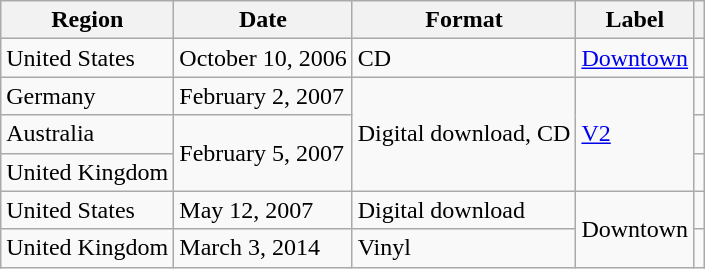<table class="wikitable">
<tr>
<th scope="col">Region</th>
<th scope="col">Date</th>
<th scope="col">Format</th>
<th scope="col">Label</th>
<th scope="col"></th>
</tr>
<tr>
<td>United States</td>
<td>October 10, 2006</td>
<td>CD</td>
<td><a href='#'>Downtown</a></td>
<td style="text-align:center;"></td>
</tr>
<tr>
<td>Germany</td>
<td>February 2, 2007</td>
<td rowspan="3">Digital download, CD</td>
<td rowspan="3"><a href='#'>V2</a></td>
<td style="text-align:center;"></td>
</tr>
<tr>
<td>Australia</td>
<td rowspan="2">February 5, 2007</td>
<td style="text-align:center;"></td>
</tr>
<tr>
<td>United Kingdom</td>
<td style="text-align:center;"></td>
</tr>
<tr>
<td>United States</td>
<td>May 12, 2007</td>
<td>Digital download</td>
<td rowspan="2">Downtown</td>
<td style="text-align:center;"></td>
</tr>
<tr>
<td>United Kingdom</td>
<td>March 3, 2014</td>
<td>Vinyl</td>
<td style="text-align:center;"></td>
</tr>
</table>
